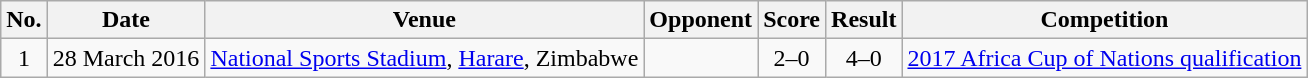<table class="wikitable sortable">
<tr>
<th scope="col">No.</th>
<th scope="col">Date</th>
<th scope="col">Venue</th>
<th scope="col">Opponent</th>
<th scope="col">Score</th>
<th scope="col">Result</th>
<th scope="col">Competition</th>
</tr>
<tr>
<td align="center">1</td>
<td>28 March 2016</td>
<td><a href='#'>National Sports Stadium</a>, <a href='#'>Harare</a>, Zimbabwe</td>
<td></td>
<td align="center">2–0</td>
<td align="center">4–0</td>
<td><a href='#'>2017 Africa Cup of Nations qualification</a></td>
</tr>
</table>
